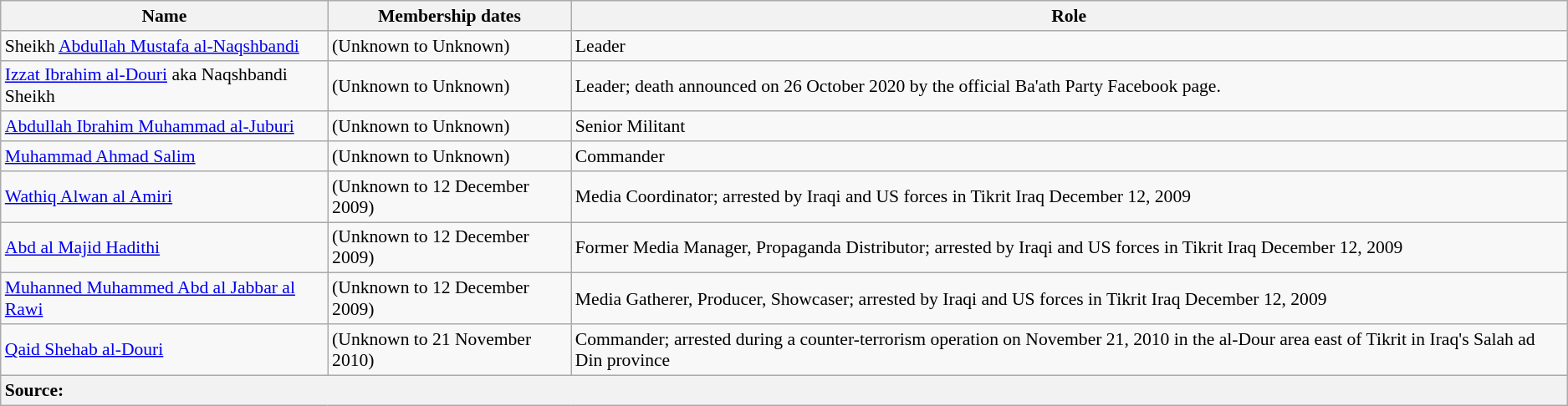<table class="wikitable sortable" style="border:1px solid #8888aa; background:#f8f8f8; padding:0; font-size:90%;">
<tr>
<th>Name</th>
<th>Membership dates</th>
<th>Role</th>
</tr>
<tr>
<td>Sheikh <a href='#'>Abdullah Mustafa al-Naqshbandi</a></td>
<td>(Unknown to Unknown)</td>
<td>Leader</td>
</tr>
<tr>
<td><a href='#'>Izzat Ibrahim al-Douri</a> aka Naqshbandi Sheikh</td>
<td>(Unknown to Unknown)</td>
<td>Leader; death announced on 26 October 2020 by the official Ba'ath Party Facebook page.</td>
</tr>
<tr>
<td><a href='#'>Abdullah Ibrahim Muhammad al-Juburi</a></td>
<td>(Unknown to Unknown)</td>
<td>Senior Militant</td>
</tr>
<tr>
<td><a href='#'>Muhammad Ahmad Salim</a></td>
<td>(Unknown to Unknown)</td>
<td>Commander</td>
</tr>
<tr>
<td><a href='#'>Wathiq Alwan al Amiri</a></td>
<td>(Unknown to 12 December 2009)</td>
<td>Media Coordinator; arrested by Iraqi and US forces in Tikrit Iraq December 12, 2009</td>
</tr>
<tr>
<td><a href='#'>Abd al Majid Hadithi</a></td>
<td>(Unknown to 12 December 2009)</td>
<td>Former Media Manager, Propaganda Distributor; arrested by Iraqi and US forces in Tikrit Iraq December 12, 2009</td>
</tr>
<tr>
<td><a href='#'>Muhanned Muhammed Abd al Jabbar al Rawi</a></td>
<td>(Unknown to 12 December 2009)</td>
<td>Media Gatherer, Producer, Showcaser; arrested by Iraqi and US forces in Tikrit Iraq December 12, 2009</td>
</tr>
<tr>
<td><a href='#'>Qaid Shehab al-Douri</a></td>
<td>(Unknown to 21 November 2010)</td>
<td>Commander; arrested during a counter-terrorism operation on November 21, 2010 in the al-Dour area east of Tikrit in Iraq's Salah ad Din province</td>
</tr>
<tr class="unsortable">
<th style="text-align:left;" colspan="3">Source: </th>
</tr>
</table>
